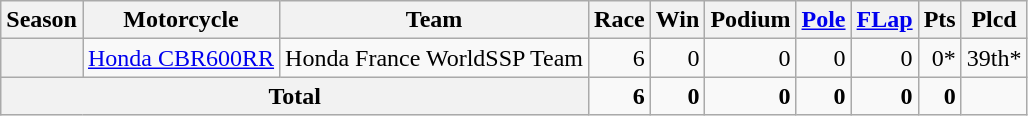<table class="wikitable" style="text-align:right;">
<tr>
<th>Season</th>
<th>Motorcycle</th>
<th>Team</th>
<th>Race</th>
<th>Win</th>
<th>Podium</th>
<th><a href='#'>Pole</a></th>
<th><a href='#'>FLap</a></th>
<th>Pts</th>
<th>Plcd</th>
</tr>
<tr>
<th></th>
<td><a href='#'>Honda CBR600RR</a></td>
<td>Honda France WorldSSP Team</td>
<td>6</td>
<td>0</td>
<td>0</td>
<td>0</td>
<td>0</td>
<td>0*</td>
<td>39th*</td>
</tr>
<tr>
<th colspan="3">Total</th>
<td><strong>6</strong></td>
<td><strong>0</strong></td>
<td><strong>0</strong></td>
<td><strong>0</strong></td>
<td><strong>0</strong></td>
<td><strong>0</strong></td>
<td></td>
</tr>
</table>
